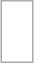<table style="margin:1em auto; border:solid 1px #aaa;" cellpadding="10" cellspacing="0">
<tr>
<td></td>
</tr>
<tr>
<td></td>
</tr>
</table>
